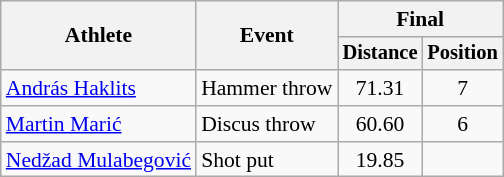<table class=wikitable style="font-size:90%">
<tr>
<th rowspan="2">Athlete</th>
<th rowspan="2">Event</th>
<th colspan="2">Final</th>
</tr>
<tr style="font-size:95%">
<th>Distance</th>
<th>Position</th>
</tr>
<tr align=center>
<td align=left><a href='#'>András Haklits</a></td>
<td align=left>Hammer throw</td>
<td>71.31</td>
<td>7</td>
</tr>
<tr align=center>
<td align=left><a href='#'>Martin Marić</a></td>
<td align=left>Discus throw</td>
<td>60.60</td>
<td>6</td>
</tr>
<tr align=center>
<td align=left><a href='#'>Nedžad Mulabegović</a></td>
<td align=left>Shot put</td>
<td>19.85</td>
<td></td>
</tr>
</table>
